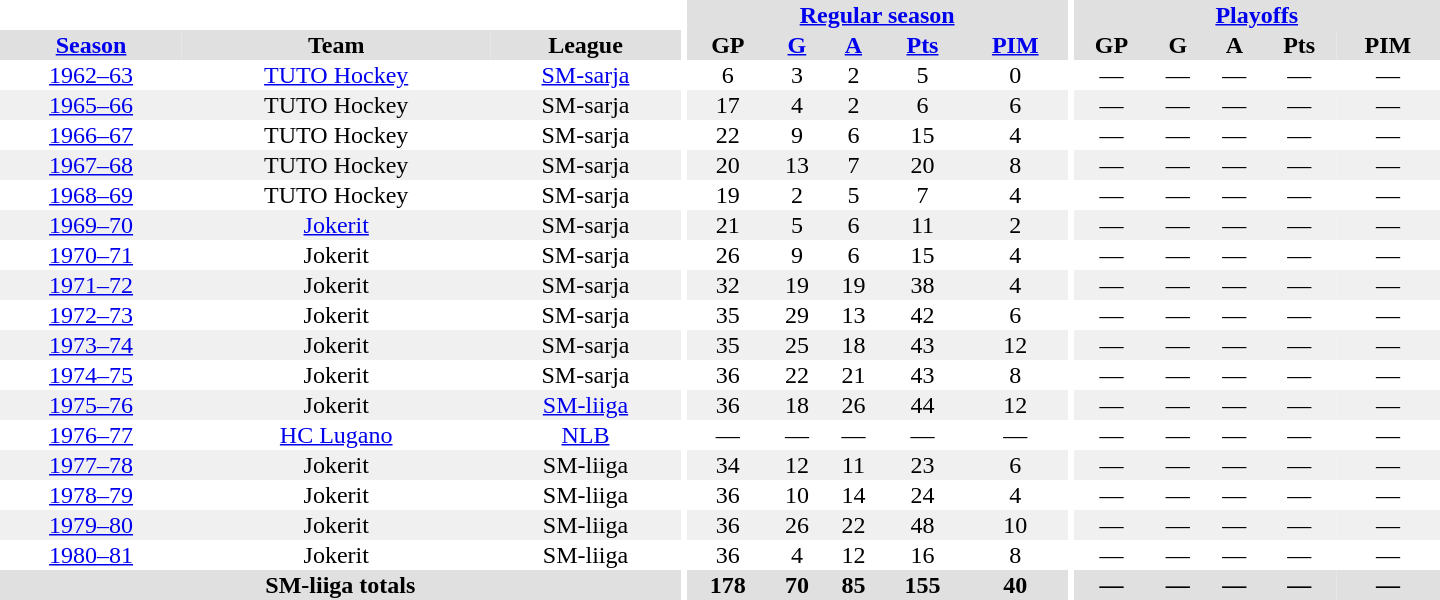<table border="0" cellpadding="1" cellspacing="0" style="text-align:center; width:60em">
<tr bgcolor="#e0e0e0">
<th colspan="3" bgcolor="#ffffff"></th>
<th rowspan="99" bgcolor="#ffffff"></th>
<th colspan="5"><a href='#'>Regular season</a></th>
<th rowspan="99" bgcolor="#ffffff"></th>
<th colspan="5"><a href='#'>Playoffs</a></th>
</tr>
<tr bgcolor="#e0e0e0">
<th><a href='#'>Season</a></th>
<th>Team</th>
<th>League</th>
<th>GP</th>
<th><a href='#'>G</a></th>
<th><a href='#'>A</a></th>
<th><a href='#'>Pts</a></th>
<th><a href='#'>PIM</a></th>
<th>GP</th>
<th>G</th>
<th>A</th>
<th>Pts</th>
<th>PIM</th>
</tr>
<tr>
<td><a href='#'>1962–63</a></td>
<td><a href='#'>TUTO Hockey</a></td>
<td><a href='#'>SM-sarja</a></td>
<td>6</td>
<td>3</td>
<td>2</td>
<td>5</td>
<td>0</td>
<td>—</td>
<td>—</td>
<td>—</td>
<td>—</td>
<td>—</td>
</tr>
<tr bgcolor="#f0f0f0">
<td><a href='#'>1965–66</a></td>
<td>TUTO Hockey</td>
<td>SM-sarja</td>
<td>17</td>
<td>4</td>
<td>2</td>
<td>6</td>
<td>6</td>
<td>—</td>
<td>—</td>
<td>—</td>
<td>—</td>
<td>—</td>
</tr>
<tr>
<td><a href='#'>1966–67</a></td>
<td>TUTO Hockey</td>
<td>SM-sarja</td>
<td>22</td>
<td>9</td>
<td>6</td>
<td>15</td>
<td>4</td>
<td>—</td>
<td>—</td>
<td>—</td>
<td>—</td>
<td>—</td>
</tr>
<tr bgcolor="#f0f0f0">
<td><a href='#'>1967–68</a></td>
<td>TUTO Hockey</td>
<td>SM-sarja</td>
<td>20</td>
<td>13</td>
<td>7</td>
<td>20</td>
<td>8</td>
<td>—</td>
<td>—</td>
<td>—</td>
<td>—</td>
<td>—</td>
</tr>
<tr>
<td><a href='#'>1968–69</a></td>
<td>TUTO Hockey</td>
<td>SM-sarja</td>
<td>19</td>
<td>2</td>
<td>5</td>
<td>7</td>
<td>4</td>
<td>—</td>
<td>—</td>
<td>—</td>
<td>—</td>
<td>—</td>
</tr>
<tr bgcolor="#f0f0f0">
<td><a href='#'>1969–70</a></td>
<td><a href='#'>Jokerit</a></td>
<td>SM-sarja</td>
<td>21</td>
<td>5</td>
<td>6</td>
<td>11</td>
<td>2</td>
<td>—</td>
<td>—</td>
<td>—</td>
<td>—</td>
<td>—</td>
</tr>
<tr>
<td><a href='#'>1970–71</a></td>
<td>Jokerit</td>
<td>SM-sarja</td>
<td>26</td>
<td>9</td>
<td>6</td>
<td>15</td>
<td>4</td>
<td>—</td>
<td>—</td>
<td>—</td>
<td>—</td>
<td>—</td>
</tr>
<tr bgcolor="#f0f0f0">
<td><a href='#'>1971–72</a></td>
<td>Jokerit</td>
<td>SM-sarja</td>
<td>32</td>
<td>19</td>
<td>19</td>
<td>38</td>
<td>4</td>
<td>—</td>
<td>—</td>
<td>—</td>
<td>—</td>
<td>—</td>
</tr>
<tr>
<td><a href='#'>1972–73</a></td>
<td>Jokerit</td>
<td>SM-sarja</td>
<td>35</td>
<td>29</td>
<td>13</td>
<td>42</td>
<td>6</td>
<td>—</td>
<td>—</td>
<td>—</td>
<td>—</td>
<td>—</td>
</tr>
<tr bgcolor="#f0f0f0">
<td><a href='#'>1973–74</a></td>
<td>Jokerit</td>
<td>SM-sarja</td>
<td>35</td>
<td>25</td>
<td>18</td>
<td>43</td>
<td>12</td>
<td>—</td>
<td>—</td>
<td>—</td>
<td>—</td>
<td>—</td>
</tr>
<tr>
<td><a href='#'>1974–75</a></td>
<td>Jokerit</td>
<td>SM-sarja</td>
<td>36</td>
<td>22</td>
<td>21</td>
<td>43</td>
<td>8</td>
<td>—</td>
<td>—</td>
<td>—</td>
<td>—</td>
<td>—</td>
</tr>
<tr bgcolor="#f0f0f0">
<td><a href='#'>1975–76</a></td>
<td>Jokerit</td>
<td><a href='#'>SM-liiga</a></td>
<td>36</td>
<td>18</td>
<td>26</td>
<td>44</td>
<td>12</td>
<td>—</td>
<td>—</td>
<td>—</td>
<td>—</td>
<td>—</td>
</tr>
<tr>
<td><a href='#'>1976–77</a></td>
<td><a href='#'>HC Lugano</a></td>
<td><a href='#'>NLB</a></td>
<td>—</td>
<td>—</td>
<td>—</td>
<td>—</td>
<td>—</td>
<td>—</td>
<td>—</td>
<td>—</td>
<td>—</td>
<td>—</td>
</tr>
<tr bgcolor="#f0f0f0">
<td><a href='#'>1977–78</a></td>
<td>Jokerit</td>
<td>SM-liiga</td>
<td>34</td>
<td>12</td>
<td>11</td>
<td>23</td>
<td>6</td>
<td>—</td>
<td>—</td>
<td>—</td>
<td>—</td>
<td>—</td>
</tr>
<tr>
<td><a href='#'>1978–79</a></td>
<td>Jokerit</td>
<td>SM-liiga</td>
<td>36</td>
<td>10</td>
<td>14</td>
<td>24</td>
<td>4</td>
<td>—</td>
<td>—</td>
<td>—</td>
<td>—</td>
<td>—</td>
</tr>
<tr bgcolor="#f0f0f0">
<td><a href='#'>1979–80</a></td>
<td>Jokerit</td>
<td>SM-liiga</td>
<td>36</td>
<td>26</td>
<td>22</td>
<td>48</td>
<td>10</td>
<td>—</td>
<td>—</td>
<td>—</td>
<td>—</td>
<td>—</td>
</tr>
<tr>
<td><a href='#'>1980–81</a></td>
<td>Jokerit</td>
<td>SM-liiga</td>
<td>36</td>
<td>4</td>
<td>12</td>
<td>16</td>
<td>8</td>
<td>—</td>
<td>—</td>
<td>—</td>
<td>—</td>
<td>—</td>
</tr>
<tr>
</tr>
<tr ALIGN="center" bgcolor="#e0e0e0">
<th colspan="3">SM-liiga totals</th>
<th ALIGN="center">178</th>
<th ALIGN="center">70</th>
<th ALIGN="center">85</th>
<th ALIGN="center">155</th>
<th ALIGN="center">40</th>
<th ALIGN="center">—</th>
<th ALIGN="center">—</th>
<th ALIGN="center">—</th>
<th ALIGN="center">—</th>
<th ALIGN="center">—</th>
</tr>
</table>
